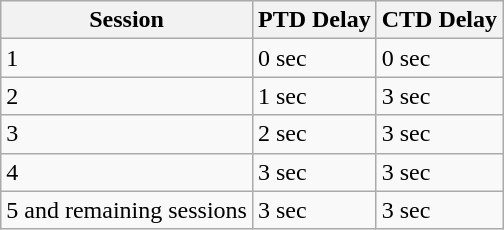<table class="wikitable">
<tr>
<th>Session</th>
<th>PTD Delay</th>
<th>CTD Delay</th>
</tr>
<tr>
<td>1</td>
<td>0 sec</td>
<td>0 sec</td>
</tr>
<tr>
<td>2</td>
<td>1 sec</td>
<td>3 sec</td>
</tr>
<tr>
<td>3</td>
<td>2 sec</td>
<td>3 sec</td>
</tr>
<tr>
<td>4</td>
<td>3 sec</td>
<td>3 sec</td>
</tr>
<tr>
<td>5 and remaining sessions</td>
<td>3 sec</td>
<td>3 sec</td>
</tr>
</table>
